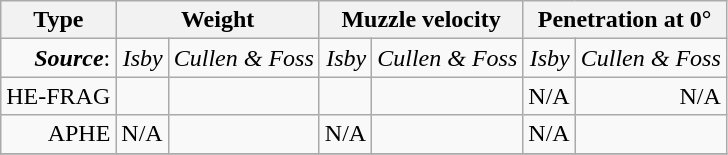<table class="wikitable" style="text-align:right;">
<tr>
<th>Type</th>
<th colspan="2">Weight</th>
<th colspan="2">Muzzle velocity</th>
<th colspan=" 2">Penetration at 0°</th>
</tr>
<tr>
<td><strong><em>Source</em></strong>:</td>
<td><em>Isby</em></td>
<td><em>Cullen & Foss</em></td>
<td><em>Isby</em></td>
<td><em>Cullen & Foss</em></td>
<td><em>Isby</em></td>
<td><em>Cullen & Foss</em></td>
</tr>
<tr>
<td>HE-FRAG</td>
<td></td>
<td></td>
<td></td>
<td></td>
<td>N/A</td>
<td>N/A</td>
</tr>
<tr>
<td>APHE</td>
<td>N/A</td>
<td></td>
<td>N/A</td>
<td></td>
<td>N/A</td>
<td></td>
</tr>
<tr>
</tr>
</table>
